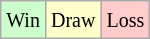<table class="wikitable">
<tr>
<td style="background-color: #CCFFCC;"><small>Win</small></td>
<td style="background-color: #FFFFCC;"><small>Draw</small></td>
<td style="background-color: #FFCCCC;"><small>Loss</small></td>
</tr>
</table>
